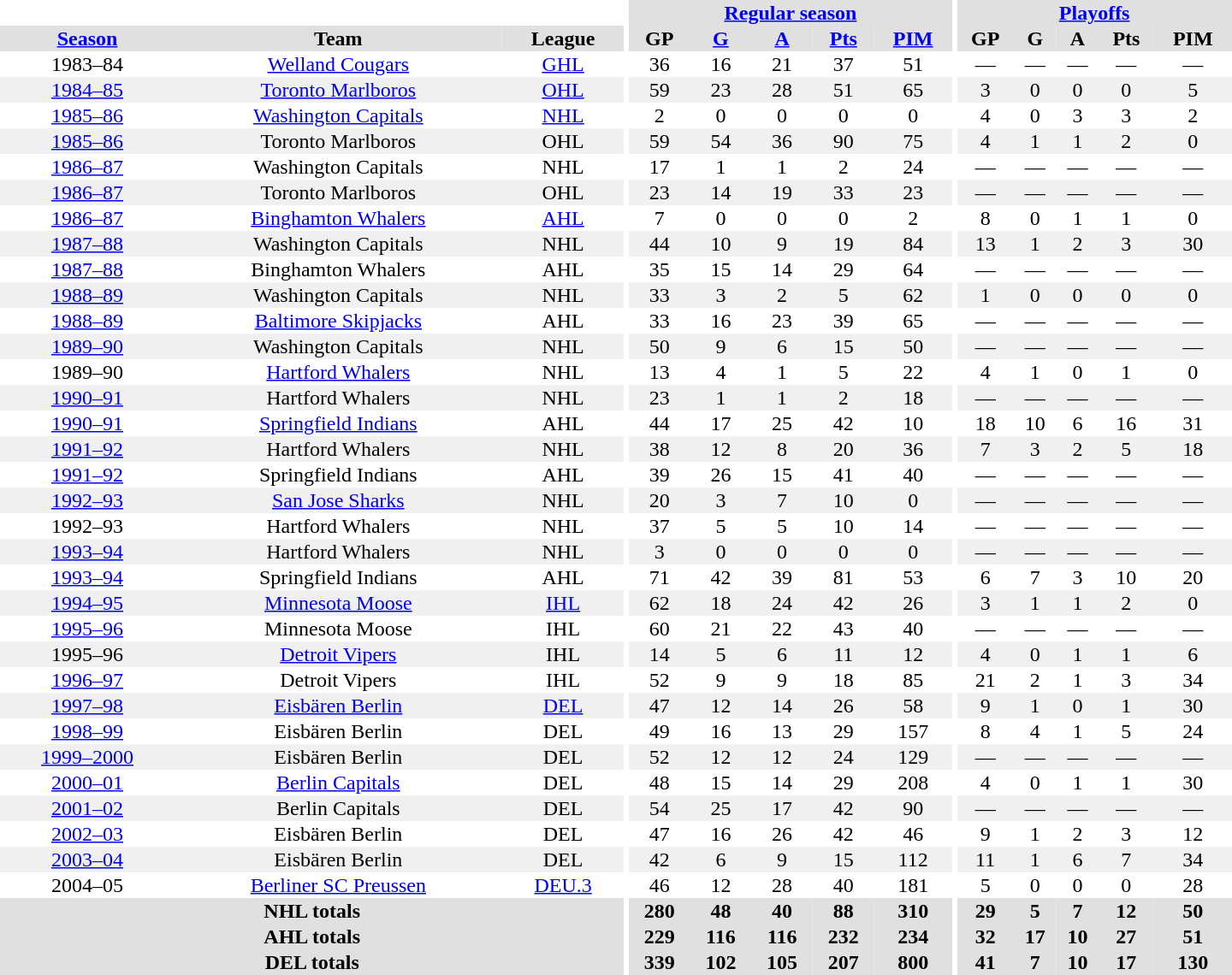<table border="0" cellpadding="1" cellspacing="0" style="text-align:center; width:60em">
<tr bgcolor="#e0e0e0">
<th colspan="3" bgcolor="#ffffff"></th>
<th rowspan="99" bgcolor="#ffffff"></th>
<th colspan="5"><a href='#'>Regular season</a></th>
<th rowspan="99" bgcolor="#ffffff"></th>
<th colspan="5"><a href='#'>Playoffs</a></th>
</tr>
<tr bgcolor="#e0e0e0">
<th><a href='#'>Season</a></th>
<th>Team</th>
<th>League</th>
<th>GP</th>
<th><a href='#'>G</a></th>
<th><a href='#'>A</a></th>
<th><a href='#'>Pts</a></th>
<th><a href='#'>PIM</a></th>
<th>GP</th>
<th>G</th>
<th>A</th>
<th>Pts</th>
<th>PIM</th>
</tr>
<tr>
<td>1983–84</td>
<td><a href='#'>Welland Cougars</a></td>
<td><a href='#'>GHL</a></td>
<td>36</td>
<td>16</td>
<td>21</td>
<td>37</td>
<td>51</td>
<td>—</td>
<td>—</td>
<td>—</td>
<td>—</td>
<td>—</td>
</tr>
<tr bgcolor="#f0f0f0">
<td><a href='#'>1984–85</a></td>
<td><a href='#'>Toronto Marlboros</a></td>
<td><a href='#'>OHL</a></td>
<td>59</td>
<td>23</td>
<td>28</td>
<td>51</td>
<td>65</td>
<td>3</td>
<td>0</td>
<td>0</td>
<td>0</td>
<td>5</td>
</tr>
<tr>
<td><a href='#'>1985–86</a></td>
<td><a href='#'>Washington Capitals</a></td>
<td><a href='#'>NHL</a></td>
<td>2</td>
<td>0</td>
<td>0</td>
<td>0</td>
<td>0</td>
<td>4</td>
<td>0</td>
<td>3</td>
<td>3</td>
<td>2</td>
</tr>
<tr bgcolor="#f0f0f0">
<td><a href='#'>1985–86</a></td>
<td>Toronto Marlboros</td>
<td>OHL</td>
<td>59</td>
<td>54</td>
<td>36</td>
<td>90</td>
<td>75</td>
<td>4</td>
<td>1</td>
<td>1</td>
<td>2</td>
<td>0</td>
</tr>
<tr>
<td><a href='#'>1986–87</a></td>
<td>Washington Capitals</td>
<td>NHL</td>
<td>17</td>
<td>1</td>
<td>1</td>
<td>2</td>
<td>24</td>
<td>—</td>
<td>—</td>
<td>—</td>
<td>—</td>
<td>—</td>
</tr>
<tr bgcolor="#f0f0f0">
<td><a href='#'>1986–87</a></td>
<td>Toronto Marlboros</td>
<td>OHL</td>
<td>23</td>
<td>14</td>
<td>19</td>
<td>33</td>
<td>23</td>
<td>—</td>
<td>—</td>
<td>—</td>
<td>—</td>
<td>—</td>
</tr>
<tr>
<td><a href='#'>1986–87</a></td>
<td><a href='#'>Binghamton Whalers</a></td>
<td><a href='#'>AHL</a></td>
<td>7</td>
<td>0</td>
<td>0</td>
<td>0</td>
<td>2</td>
<td>8</td>
<td>0</td>
<td>1</td>
<td>1</td>
<td>0</td>
</tr>
<tr bgcolor="#f0f0f0">
<td><a href='#'>1987–88</a></td>
<td>Washington Capitals</td>
<td>NHL</td>
<td>44</td>
<td>10</td>
<td>9</td>
<td>19</td>
<td>84</td>
<td>13</td>
<td>1</td>
<td>2</td>
<td>3</td>
<td>30</td>
</tr>
<tr>
<td><a href='#'>1987–88</a></td>
<td>Binghamton Whalers</td>
<td>AHL</td>
<td>35</td>
<td>15</td>
<td>14</td>
<td>29</td>
<td>64</td>
<td>—</td>
<td>—</td>
<td>—</td>
<td>—</td>
<td>—</td>
</tr>
<tr bgcolor="#f0f0f0">
<td><a href='#'>1988–89</a></td>
<td>Washington Capitals</td>
<td>NHL</td>
<td>33</td>
<td>3</td>
<td>2</td>
<td>5</td>
<td>62</td>
<td>1</td>
<td>0</td>
<td>0</td>
<td>0</td>
<td>0</td>
</tr>
<tr>
<td><a href='#'>1988–89</a></td>
<td><a href='#'>Baltimore Skipjacks</a></td>
<td>AHL</td>
<td>33</td>
<td>16</td>
<td>23</td>
<td>39</td>
<td>65</td>
<td>—</td>
<td>—</td>
<td>—</td>
<td>—</td>
<td>—</td>
</tr>
<tr bgcolor="#f0f0f0">
<td><a href='#'>1989–90</a></td>
<td>Washington Capitals</td>
<td>NHL</td>
<td>50</td>
<td>9</td>
<td>6</td>
<td>15</td>
<td>50</td>
<td>—</td>
<td>—</td>
<td>—</td>
<td>—</td>
<td>—</td>
</tr>
<tr>
<td>1989–90</td>
<td><a href='#'>Hartford Whalers</a></td>
<td>NHL</td>
<td>13</td>
<td>4</td>
<td>1</td>
<td>5</td>
<td>22</td>
<td>4</td>
<td>1</td>
<td>0</td>
<td>1</td>
<td>0</td>
</tr>
<tr bgcolor="#f0f0f0">
<td><a href='#'>1990–91</a></td>
<td>Hartford Whalers</td>
<td>NHL</td>
<td>23</td>
<td>1</td>
<td>1</td>
<td>2</td>
<td>18</td>
<td>—</td>
<td>—</td>
<td>—</td>
<td>—</td>
<td>—</td>
</tr>
<tr>
<td><a href='#'>1990–91</a></td>
<td><a href='#'>Springfield Indians</a></td>
<td>AHL</td>
<td>44</td>
<td>17</td>
<td>25</td>
<td>42</td>
<td>10</td>
<td>18</td>
<td>10</td>
<td>6</td>
<td>16</td>
<td>31</td>
</tr>
<tr bgcolor="#f0f0f0">
<td><a href='#'>1991–92</a></td>
<td>Hartford Whalers</td>
<td>NHL</td>
<td>38</td>
<td>12</td>
<td>8</td>
<td>20</td>
<td>36</td>
<td>7</td>
<td>3</td>
<td>2</td>
<td>5</td>
<td>18</td>
</tr>
<tr>
<td><a href='#'>1991–92</a></td>
<td>Springfield Indians</td>
<td>AHL</td>
<td>39</td>
<td>26</td>
<td>15</td>
<td>41</td>
<td>40</td>
<td>—</td>
<td>—</td>
<td>—</td>
<td>—</td>
<td>—</td>
</tr>
<tr bgcolor="#f0f0f0">
<td><a href='#'>1992–93</a></td>
<td><a href='#'>San Jose Sharks</a></td>
<td>NHL</td>
<td>20</td>
<td>3</td>
<td>7</td>
<td>10</td>
<td>0</td>
<td>—</td>
<td>—</td>
<td>—</td>
<td>—</td>
<td>—</td>
</tr>
<tr>
<td>1992–93</td>
<td>Hartford Whalers</td>
<td>NHL</td>
<td>37</td>
<td>5</td>
<td>5</td>
<td>10</td>
<td>14</td>
<td>—</td>
<td>—</td>
<td>—</td>
<td>—</td>
<td>—</td>
</tr>
<tr bgcolor="#f0f0f0">
<td><a href='#'>1993–94</a></td>
<td>Hartford Whalers</td>
<td>NHL</td>
<td>3</td>
<td>0</td>
<td>0</td>
<td>0</td>
<td>0</td>
<td>—</td>
<td>—</td>
<td>—</td>
<td>—</td>
<td>—</td>
</tr>
<tr>
<td><a href='#'>1993–94</a></td>
<td>Springfield Indians</td>
<td>AHL</td>
<td>71</td>
<td>42</td>
<td>39</td>
<td>81</td>
<td>53</td>
<td>6</td>
<td>7</td>
<td>3</td>
<td>10</td>
<td>20</td>
</tr>
<tr bgcolor="#f0f0f0">
<td><a href='#'>1994–95</a></td>
<td><a href='#'>Minnesota Moose</a></td>
<td><a href='#'>IHL</a></td>
<td>62</td>
<td>18</td>
<td>24</td>
<td>42</td>
<td>26</td>
<td>3</td>
<td>1</td>
<td>1</td>
<td>2</td>
<td>0</td>
</tr>
<tr>
<td><a href='#'>1995–96</a></td>
<td>Minnesota Moose</td>
<td>IHL</td>
<td>60</td>
<td>21</td>
<td>22</td>
<td>43</td>
<td>40</td>
<td>—</td>
<td>—</td>
<td>—</td>
<td>—</td>
<td>—</td>
</tr>
<tr bgcolor="#f0f0f0">
<td>1995–96</td>
<td><a href='#'>Detroit Vipers</a></td>
<td>IHL</td>
<td>14</td>
<td>5</td>
<td>6</td>
<td>11</td>
<td>12</td>
<td>4</td>
<td>0</td>
<td>1</td>
<td>1</td>
<td>6</td>
</tr>
<tr>
<td><a href='#'>1996–97</a></td>
<td>Detroit Vipers</td>
<td>IHL</td>
<td>52</td>
<td>9</td>
<td>9</td>
<td>18</td>
<td>85</td>
<td>21</td>
<td>2</td>
<td>1</td>
<td>3</td>
<td>34</td>
</tr>
<tr bgcolor="#f0f0f0">
<td><a href='#'>1997–98</a></td>
<td><a href='#'>Eisbären Berlin</a></td>
<td><a href='#'>DEL</a></td>
<td>47</td>
<td>12</td>
<td>14</td>
<td>26</td>
<td>58</td>
<td>9</td>
<td>1</td>
<td>0</td>
<td>1</td>
<td>30</td>
</tr>
<tr>
<td><a href='#'>1998–99</a></td>
<td>Eisbären Berlin</td>
<td>DEL</td>
<td>49</td>
<td>16</td>
<td>13</td>
<td>29</td>
<td>157</td>
<td>8</td>
<td>4</td>
<td>1</td>
<td>5</td>
<td>24</td>
</tr>
<tr bgcolor="#f0f0f0">
<td><a href='#'>1999–2000</a></td>
<td>Eisbären Berlin</td>
<td>DEL</td>
<td>52</td>
<td>12</td>
<td>12</td>
<td>24</td>
<td>129</td>
<td>—</td>
<td>—</td>
<td>—</td>
<td>—</td>
<td>—</td>
</tr>
<tr>
<td><a href='#'>2000–01</a></td>
<td><a href='#'>Berlin Capitals</a></td>
<td>DEL</td>
<td>48</td>
<td>15</td>
<td>14</td>
<td>29</td>
<td>208</td>
<td>4</td>
<td>0</td>
<td>1</td>
<td>1</td>
<td>30</td>
</tr>
<tr bgcolor="#f0f0f0">
<td><a href='#'>2001–02</a></td>
<td>Berlin Capitals</td>
<td>DEL</td>
<td>54</td>
<td>25</td>
<td>17</td>
<td>42</td>
<td>90</td>
<td>—</td>
<td>—</td>
<td>—</td>
<td>—</td>
<td>—</td>
</tr>
<tr>
<td><a href='#'>2002–03</a></td>
<td>Eisbären Berlin</td>
<td>DEL</td>
<td>47</td>
<td>16</td>
<td>26</td>
<td>42</td>
<td>46</td>
<td>9</td>
<td>1</td>
<td>2</td>
<td>3</td>
<td>12</td>
</tr>
<tr bgcolor="#f0f0f0">
<td><a href='#'>2003–04</a></td>
<td>Eisbären Berlin</td>
<td>DEL</td>
<td>42</td>
<td>6</td>
<td>9</td>
<td>15</td>
<td>112</td>
<td>11</td>
<td>1</td>
<td>6</td>
<td>7</td>
<td>34</td>
</tr>
<tr>
<td>2004–05</td>
<td><a href='#'>Berliner SC Preussen</a></td>
<td><a href='#'>DEU.3</a></td>
<td>46</td>
<td>12</td>
<td>28</td>
<td>40</td>
<td>181</td>
<td>5</td>
<td>0</td>
<td>0</td>
<td>0</td>
<td>28</td>
</tr>
<tr bgcolor="#e0e0e0">
<th colspan="3">NHL totals</th>
<th>280</th>
<th>48</th>
<th>40</th>
<th>88</th>
<th>310</th>
<th>29</th>
<th>5</th>
<th>7</th>
<th>12</th>
<th>50</th>
</tr>
<tr bgcolor="#e0e0e0">
<th colspan="3">AHL totals</th>
<th>229</th>
<th>116</th>
<th>116</th>
<th>232</th>
<th>234</th>
<th>32</th>
<th>17</th>
<th>10</th>
<th>27</th>
<th>51</th>
</tr>
<tr bgcolor="#e0e0e0">
<th colspan="3">DEL totals</th>
<th>339</th>
<th>102</th>
<th>105</th>
<th>207</th>
<th>800</th>
<th>41</th>
<th>7</th>
<th>10</th>
<th>17</th>
<th>130</th>
</tr>
</table>
